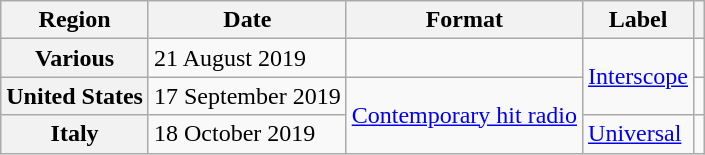<table class="wikitable plainrowheaders">
<tr>
<th scope="col">Region</th>
<th scope="col">Date</th>
<th scope="col">Format</th>
<th scope="col">Label</th>
<th scope="col"></th>
</tr>
<tr>
<th scope="row">Various</th>
<td>21 August 2019</td>
<td></td>
<td rowspan="2"><a href='#'>Interscope</a></td>
<td></td>
</tr>
<tr>
<th scope="row">United States</th>
<td>17 September 2019</td>
<td rowspan="2"><a href='#'>Contemporary hit radio</a></td>
<td></td>
</tr>
<tr>
<th scope="row">Italy</th>
<td>18 October 2019</td>
<td><a href='#'>Universal</a></td>
<td></td>
</tr>
</table>
